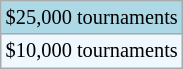<table class="wikitable" style="font-size:85%">
<tr style="background:lightblue;">
<td>$25,000 tournaments</td>
</tr>
<tr style="background:#f0f8ff;">
<td>$10,000 tournaments</td>
</tr>
</table>
